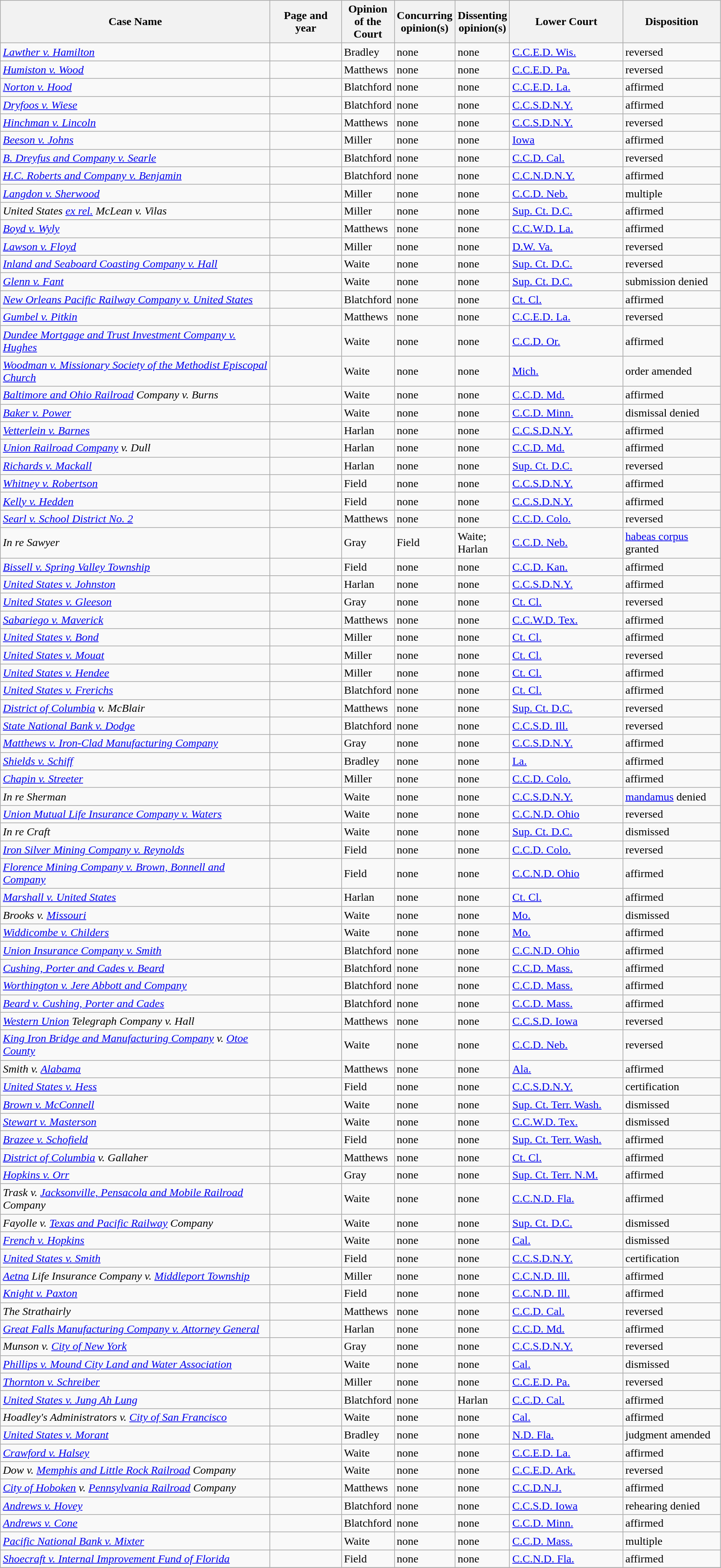<table class="wikitable sortable">
<tr>
<th scope="col" style="width: 380px;">Case Name</th>
<th scope="col" style="width: 95px;">Page and year</th>
<th scope="col" style="width: 10px;">Opinion of the Court</th>
<th scope="col" style="width: 10px;">Concurring opinion(s)</th>
<th scope="col" style="width: 10px;">Dissenting opinion(s)</th>
<th scope="col" style="width: 155px;">Lower Court</th>
<th scope="col" style="width: 133px;">Disposition</th>
</tr>
<tr>
<td><em><a href='#'>Lawther v. Hamilton</a></em></td>
<td align="right"></td>
<td>Bradley</td>
<td>none</td>
<td>none</td>
<td><a href='#'>C.C.E.D. Wis.</a></td>
<td>reversed</td>
</tr>
<tr>
<td><em><a href='#'>Humiston v. Wood</a></em></td>
<td align="right"></td>
<td>Matthews</td>
<td>none</td>
<td>none</td>
<td><a href='#'>C.C.E.D. Pa.</a></td>
<td>reversed</td>
</tr>
<tr>
<td><em><a href='#'>Norton v. Hood</a></em></td>
<td align="right"></td>
<td>Blatchford</td>
<td>none</td>
<td>none</td>
<td><a href='#'>C.C.E.D. La.</a></td>
<td>affirmed</td>
</tr>
<tr>
<td><em><a href='#'>Dryfoos v. Wiese</a></em></td>
<td align="right"></td>
<td>Blatchford</td>
<td>none</td>
<td>none</td>
<td><a href='#'>C.C.S.D.N.Y.</a></td>
<td>affirmed</td>
</tr>
<tr>
<td><em><a href='#'>Hinchman v. Lincoln</a></em></td>
<td align="right"></td>
<td>Matthews</td>
<td>none</td>
<td>none</td>
<td><a href='#'>C.C.S.D.N.Y.</a></td>
<td>reversed</td>
</tr>
<tr>
<td><em><a href='#'>Beeson v. Johns</a></em></td>
<td align="right"></td>
<td>Miller</td>
<td>none</td>
<td>none</td>
<td><a href='#'>Iowa</a></td>
<td>affirmed</td>
</tr>
<tr>
<td><em><a href='#'>B. Dreyfus and Company v. Searle</a></em></td>
<td align="right"></td>
<td>Blatchford</td>
<td>none</td>
<td>none</td>
<td><a href='#'>C.C.D. Cal.</a></td>
<td>reversed</td>
</tr>
<tr>
<td><em><a href='#'>H.C. Roberts and Company v. Benjamin</a></em></td>
<td align="right"></td>
<td>Blatchford</td>
<td>none</td>
<td>none</td>
<td><a href='#'>C.C.N.D.N.Y.</a></td>
<td>affirmed</td>
</tr>
<tr>
<td><em><a href='#'>Langdon v. Sherwood</a></em></td>
<td align="right"></td>
<td>Miller</td>
<td>none</td>
<td>none</td>
<td><a href='#'>C.C.D. Neb.</a></td>
<td>multiple</td>
</tr>
<tr>
<td><em>United States <a href='#'>ex rel.</a> McLean v. Vilas</em></td>
<td align="right"></td>
<td>Miller</td>
<td>none</td>
<td>none</td>
<td><a href='#'>Sup. Ct. D.C.</a></td>
<td>affirmed</td>
</tr>
<tr>
<td><em><a href='#'>Boyd v. Wyly</a></em></td>
<td align="right"></td>
<td>Matthews</td>
<td>none</td>
<td>none</td>
<td><a href='#'>C.C.W.D. La.</a></td>
<td>affirmed</td>
</tr>
<tr>
<td><em><a href='#'>Lawson v. Floyd</a></em></td>
<td align="right"></td>
<td>Miller</td>
<td>none</td>
<td>none</td>
<td><a href='#'>D.W. Va.</a></td>
<td>reversed</td>
</tr>
<tr>
<td><em><a href='#'>Inland and Seaboard Coasting Company v. Hall</a></em></td>
<td align="right"></td>
<td>Waite</td>
<td>none</td>
<td>none</td>
<td><a href='#'>Sup. Ct. D.C.</a></td>
<td>reversed</td>
</tr>
<tr>
<td><em><a href='#'>Glenn v. Fant</a></em></td>
<td align="right"></td>
<td>Waite</td>
<td>none</td>
<td>none</td>
<td><a href='#'>Sup. Ct. D.C.</a></td>
<td>submission denied</td>
</tr>
<tr>
<td><em><a href='#'>New Orleans Pacific Railway Company v. United States</a></em></td>
<td align="right"></td>
<td>Blatchford</td>
<td>none</td>
<td>none</td>
<td><a href='#'>Ct. Cl.</a></td>
<td>affirmed</td>
</tr>
<tr>
<td><em><a href='#'>Gumbel v. Pitkin</a></em></td>
<td align="right"></td>
<td>Matthews</td>
<td>none</td>
<td>none</td>
<td><a href='#'>C.C.E.D. La.</a></td>
<td>reversed</td>
</tr>
<tr>
<td><em><a href='#'>Dundee Mortgage and Trust Investment Company v. Hughes</a></em></td>
<td align="right"></td>
<td>Waite</td>
<td>none</td>
<td>none</td>
<td><a href='#'>C.C.D. Or.</a></td>
<td>affirmed</td>
</tr>
<tr>
<td><em><a href='#'>Woodman v. Missionary Society of the Methodist Episcopal Church</a></em></td>
<td align="right"></td>
<td>Waite</td>
<td>none</td>
<td>none</td>
<td><a href='#'>Mich.</a></td>
<td>order amended</td>
</tr>
<tr>
<td><em><a href='#'>Baltimore and Ohio Railroad</a> Company v. Burns</em></td>
<td align="right"></td>
<td>Waite</td>
<td>none</td>
<td>none</td>
<td><a href='#'>C.C.D. Md.</a></td>
<td>affirmed</td>
</tr>
<tr>
<td><em><a href='#'>Baker v. Power</a></em></td>
<td align="right"></td>
<td>Waite</td>
<td>none</td>
<td>none</td>
<td><a href='#'>C.C.D. Minn.</a></td>
<td>dismissal denied</td>
</tr>
<tr>
<td><em><a href='#'>Vetterlein v. Barnes</a></em></td>
<td align="right"></td>
<td>Harlan</td>
<td>none</td>
<td>none</td>
<td><a href='#'>C.C.S.D.N.Y.</a></td>
<td>affirmed</td>
</tr>
<tr>
<td><em><a href='#'>Union Railroad Company</a> v. Dull</em></td>
<td align="right"></td>
<td>Harlan</td>
<td>none</td>
<td>none</td>
<td><a href='#'>C.C.D. Md.</a></td>
<td>affirmed</td>
</tr>
<tr>
<td><em><a href='#'>Richards v. Mackall</a></em></td>
<td align="right"></td>
<td>Harlan</td>
<td>none</td>
<td>none</td>
<td><a href='#'>Sup. Ct. D.C.</a></td>
<td>reversed</td>
</tr>
<tr>
<td><em><a href='#'>Whitney v. Robertson</a></em></td>
<td align="right"></td>
<td>Field</td>
<td>none</td>
<td>none</td>
<td><a href='#'>C.C.S.D.N.Y.</a></td>
<td>affirmed</td>
</tr>
<tr>
<td><em><a href='#'>Kelly v. Hedden</a></em></td>
<td align="right"></td>
<td>Field</td>
<td>none</td>
<td>none</td>
<td><a href='#'>C.C.S.D.N.Y.</a></td>
<td>affirmed</td>
</tr>
<tr>
<td><em><a href='#'>Searl v. School District No. 2</a></em></td>
<td align="right"></td>
<td>Matthews</td>
<td>none</td>
<td>none</td>
<td><a href='#'>C.C.D. Colo.</a></td>
<td>reversed</td>
</tr>
<tr>
<td><em>In re Sawyer</em></td>
<td align="right"></td>
<td>Gray</td>
<td>Field</td>
<td>Waite; Harlan</td>
<td><a href='#'>C.C.D. Neb.</a></td>
<td><a href='#'>habeas corpus</a> granted</td>
</tr>
<tr>
<td><em><a href='#'>Bissell v. Spring Valley Township</a></em></td>
<td align="right"></td>
<td>Field</td>
<td>none</td>
<td>none</td>
<td><a href='#'>C.C.D. Kan.</a></td>
<td>affirmed</td>
</tr>
<tr>
<td><em><a href='#'>United States v. Johnston</a></em></td>
<td align="right"></td>
<td>Harlan</td>
<td>none</td>
<td>none</td>
<td><a href='#'>C.C.S.D.N.Y.</a></td>
<td>affirmed</td>
</tr>
<tr>
<td><em><a href='#'>United States v. Gleeson</a></em></td>
<td align="right"></td>
<td>Gray</td>
<td>none</td>
<td>none</td>
<td><a href='#'>Ct. Cl.</a></td>
<td>reversed</td>
</tr>
<tr>
<td><em><a href='#'>Sabariego v. Maverick</a></em></td>
<td align="right"></td>
<td>Matthews</td>
<td>none</td>
<td>none</td>
<td><a href='#'>C.C.W.D. Tex.</a></td>
<td>affirmed</td>
</tr>
<tr>
<td><em><a href='#'>United States v. Bond</a></em></td>
<td align="right"></td>
<td>Miller</td>
<td>none</td>
<td>none</td>
<td><a href='#'>Ct. Cl.</a></td>
<td>affirmed</td>
</tr>
<tr>
<td><em><a href='#'>United States v. Mouat</a></em></td>
<td align="right"></td>
<td>Miller</td>
<td>none</td>
<td>none</td>
<td><a href='#'>Ct. Cl.</a></td>
<td>reversed</td>
</tr>
<tr>
<td><em><a href='#'>United States v. Hendee</a></em></td>
<td align="right"></td>
<td>Miller</td>
<td>none</td>
<td>none</td>
<td><a href='#'>Ct. Cl.</a></td>
<td>affirmed</td>
</tr>
<tr>
<td><em><a href='#'>United States v. Frerichs</a></em></td>
<td align="right"></td>
<td>Blatchford</td>
<td>none</td>
<td>none</td>
<td><a href='#'>Ct. Cl.</a></td>
<td>affirmed</td>
</tr>
<tr>
<td><em><a href='#'>District of Columbia</a> v. McBlair</em></td>
<td align="right"></td>
<td>Matthews</td>
<td>none</td>
<td>none</td>
<td><a href='#'>Sup. Ct. D.C.</a></td>
<td>reversed</td>
</tr>
<tr>
<td><em><a href='#'>State National Bank v. Dodge</a></em></td>
<td align="right"></td>
<td>Blatchford</td>
<td>none</td>
<td>none</td>
<td><a href='#'>C.C.S.D. Ill.</a></td>
<td>reversed</td>
</tr>
<tr>
<td><em><a href='#'>Matthews v. Iron-Clad Manufacturing Company</a></em></td>
<td align="right"></td>
<td>Gray</td>
<td>none</td>
<td>none</td>
<td><a href='#'>C.C.S.D.N.Y.</a></td>
<td>affirmed</td>
</tr>
<tr>
<td><em><a href='#'>Shields v. Schiff</a></em></td>
<td align="right"></td>
<td>Bradley</td>
<td>none</td>
<td>none</td>
<td><a href='#'>La.</a></td>
<td>affirmed</td>
</tr>
<tr>
<td><em><a href='#'>Chapin v. Streeter</a></em></td>
<td align="right"></td>
<td>Miller</td>
<td>none</td>
<td>none</td>
<td><a href='#'>C.C.D. Colo.</a></td>
<td>affirmed</td>
</tr>
<tr>
<td><em>In re Sherman</em></td>
<td align="right"></td>
<td>Waite</td>
<td>none</td>
<td>none</td>
<td><a href='#'>C.C.S.D.N.Y.</a></td>
<td><a href='#'>mandamus</a> denied</td>
</tr>
<tr>
<td><em><a href='#'>Union Mutual Life Insurance Company v. Waters</a></em></td>
<td align="right"></td>
<td>Waite</td>
<td>none</td>
<td>none</td>
<td><a href='#'>C.C.N.D. Ohio</a></td>
<td>reversed</td>
</tr>
<tr>
<td><em>In re Craft</em></td>
<td align="right"></td>
<td>Waite</td>
<td>none</td>
<td>none</td>
<td><a href='#'>Sup. Ct. D.C.</a></td>
<td>dismissed</td>
</tr>
<tr>
<td><em><a href='#'>Iron Silver Mining Company v. Reynolds</a></em></td>
<td align="right"></td>
<td>Field</td>
<td>none</td>
<td>none</td>
<td><a href='#'>C.C.D. Colo.</a></td>
<td>reversed</td>
</tr>
<tr>
<td><em><a href='#'>Florence Mining Company v. Brown, Bonnell and Company</a></em></td>
<td align="right"></td>
<td>Field</td>
<td>none</td>
<td>none</td>
<td><a href='#'>C.C.N.D. Ohio</a></td>
<td>affirmed</td>
</tr>
<tr>
<td><em><a href='#'>Marshall v. United States</a></em></td>
<td align="right"></td>
<td>Harlan</td>
<td>none</td>
<td>none</td>
<td><a href='#'>Ct. Cl.</a></td>
<td>affirmed</td>
</tr>
<tr>
<td><em>Brooks v. <a href='#'>Missouri</a></em></td>
<td align="right"></td>
<td>Waite</td>
<td>none</td>
<td>none</td>
<td><a href='#'>Mo.</a></td>
<td>dismissed</td>
</tr>
<tr>
<td><em><a href='#'>Widdicombe v. Childers</a></em></td>
<td align="right"></td>
<td>Waite</td>
<td>none</td>
<td>none</td>
<td><a href='#'>Mo.</a></td>
<td>affirmed</td>
</tr>
<tr>
<td><em><a href='#'>Union Insurance Company v. Smith</a></em></td>
<td align="right"></td>
<td>Blatchford</td>
<td>none</td>
<td>none</td>
<td><a href='#'>C.C.N.D. Ohio</a></td>
<td>affirmed</td>
</tr>
<tr>
<td><em><a href='#'>Cushing, Porter and Cades v. Beard</a></em></td>
<td align="right"></td>
<td>Blatchford</td>
<td>none</td>
<td>none</td>
<td><a href='#'>C.C.D. Mass.</a></td>
<td>affirmed</td>
</tr>
<tr>
<td><em><a href='#'>Worthington v. Jere Abbott and Company</a></em></td>
<td align="right"></td>
<td>Blatchford</td>
<td>none</td>
<td>none</td>
<td><a href='#'>C.C.D. Mass.</a></td>
<td>affirmed</td>
</tr>
<tr>
<td><em><a href='#'>Beard v. Cushing, Porter and Cades</a></em></td>
<td align="right"></td>
<td>Blatchford</td>
<td>none</td>
<td>none</td>
<td><a href='#'>C.C.D. Mass.</a></td>
<td>affirmed</td>
</tr>
<tr>
<td><em><a href='#'>Western Union</a> Telegraph Company v. Hall</em></td>
<td align="right"></td>
<td>Matthews</td>
<td>none</td>
<td>none</td>
<td><a href='#'>C.C.S.D. Iowa</a></td>
<td>reversed</td>
</tr>
<tr>
<td><em><a href='#'>King Iron Bridge and Manufacturing Company</a> v. <a href='#'>Otoe County</a></em></td>
<td align="right"></td>
<td>Waite</td>
<td>none</td>
<td>none</td>
<td><a href='#'>C.C.D. Neb.</a></td>
<td>reversed</td>
</tr>
<tr>
<td><em>Smith v. <a href='#'>Alabama</a></em></td>
<td align="right"></td>
<td>Matthews</td>
<td>none</td>
<td>none</td>
<td><a href='#'>Ala.</a></td>
<td>affirmed</td>
</tr>
<tr>
<td><em><a href='#'>United States v. Hess</a></em></td>
<td align="right"></td>
<td>Field</td>
<td>none</td>
<td>none</td>
<td><a href='#'>C.C.S.D.N.Y.</a></td>
<td>certification</td>
</tr>
<tr>
<td><em><a href='#'>Brown v. McConnell</a></em></td>
<td align="right"></td>
<td>Waite</td>
<td>none</td>
<td>none</td>
<td><a href='#'>Sup. Ct. Terr. Wash.</a></td>
<td>dismissed</td>
</tr>
<tr>
<td><em><a href='#'>Stewart v. Masterson</a></em></td>
<td align="right"></td>
<td>Waite</td>
<td>none</td>
<td>none</td>
<td><a href='#'>C.C.W.D. Tex.</a></td>
<td>dismissed</td>
</tr>
<tr>
<td><em><a href='#'>Brazee v. Schofield</a></em></td>
<td align="right"></td>
<td>Field</td>
<td>none</td>
<td>none</td>
<td><a href='#'>Sup. Ct. Terr. Wash.</a></td>
<td>affirmed</td>
</tr>
<tr>
<td><em><a href='#'>District of Columbia</a> v. Gallaher</em></td>
<td align="right"></td>
<td>Matthews</td>
<td>none</td>
<td>none</td>
<td><a href='#'>Ct. Cl.</a></td>
<td>affirmed</td>
</tr>
<tr>
<td><em><a href='#'>Hopkins v. Orr</a></em></td>
<td align="right"></td>
<td>Gray</td>
<td>none</td>
<td>none</td>
<td><a href='#'>Sup. Ct. Terr. N.M.</a></td>
<td>affirmed</td>
</tr>
<tr>
<td><em>Trask v. <a href='#'>Jacksonville, Pensacola and Mobile Railroad</a> Company</em></td>
<td align="right"></td>
<td>Waite</td>
<td>none</td>
<td>none</td>
<td><a href='#'>C.C.N.D. Fla.</a></td>
<td>affirmed</td>
</tr>
<tr>
<td><em>Fayolle v. <a href='#'>Texas and Pacific Railway</a> Company</em></td>
<td align="right"></td>
<td>Waite</td>
<td>none</td>
<td>none</td>
<td><a href='#'>Sup. Ct. D.C.</a></td>
<td>dismissed</td>
</tr>
<tr>
<td><em><a href='#'>French v. Hopkins</a></em></td>
<td align="right"></td>
<td>Waite</td>
<td>none</td>
<td>none</td>
<td><a href='#'>Cal.</a></td>
<td>dismissed</td>
</tr>
<tr>
<td><em><a href='#'>United States v. Smith</a></em></td>
<td align="right"></td>
<td>Field</td>
<td>none</td>
<td>none</td>
<td><a href='#'>C.C.S.D.N.Y.</a></td>
<td>certification</td>
</tr>
<tr>
<td><em><a href='#'>Aetna</a> Life Insurance Company v. <a href='#'>Middleport Township</a></em></td>
<td align="right"></td>
<td>Miller</td>
<td>none</td>
<td>none</td>
<td><a href='#'>C.C.N.D. Ill.</a></td>
<td>affirmed</td>
</tr>
<tr>
<td><em><a href='#'>Knight v. Paxton</a></em></td>
<td align="right"></td>
<td>Field</td>
<td>none</td>
<td>none</td>
<td><a href='#'>C.C.N.D. Ill.</a></td>
<td>affirmed</td>
</tr>
<tr>
<td><em>The Strathairly</em></td>
<td align="right"></td>
<td>Matthews</td>
<td>none</td>
<td>none</td>
<td><a href='#'>C.C.D. Cal.</a></td>
<td>reversed</td>
</tr>
<tr>
<td><em><a href='#'>Great Falls Manufacturing Company v. Attorney General</a></em></td>
<td align="right"></td>
<td>Harlan</td>
<td>none</td>
<td>none</td>
<td><a href='#'>C.C.D. Md.</a></td>
<td>affirmed</td>
</tr>
<tr>
<td><em>Munson v. <a href='#'>City of New York</a></em></td>
<td align="right"></td>
<td>Gray</td>
<td>none</td>
<td>none</td>
<td><a href='#'>C.C.S.D.N.Y.</a></td>
<td>reversed</td>
</tr>
<tr>
<td><em><a href='#'>Phillips v. Mound City Land and Water Association</a></em></td>
<td align="right"></td>
<td>Waite</td>
<td>none</td>
<td>none</td>
<td><a href='#'>Cal.</a></td>
<td>dismissed</td>
</tr>
<tr>
<td><em><a href='#'>Thornton v. Schreiber</a></em></td>
<td align="right"></td>
<td>Miller</td>
<td>none</td>
<td>none</td>
<td><a href='#'>C.C.E.D. Pa.</a></td>
<td>reversed</td>
</tr>
<tr>
<td><em><a href='#'>United States v. Jung Ah Lung</a></em></td>
<td align="right"></td>
<td>Blatchford</td>
<td>none</td>
<td>Harlan</td>
<td><a href='#'>C.C.D. Cal.</a></td>
<td>affirmed</td>
</tr>
<tr>
<td><em>Hoadley's Administrators v. <a href='#'>City of San Francisco</a></em></td>
<td align="right"></td>
<td>Waite</td>
<td>none</td>
<td>none</td>
<td><a href='#'>Cal.</a></td>
<td>affirmed</td>
</tr>
<tr>
<td><em><a href='#'>United States v. Morant</a></em></td>
<td align="right"></td>
<td>Bradley</td>
<td>none</td>
<td>none</td>
<td><a href='#'>N.D. Fla.</a></td>
<td>judgment amended</td>
</tr>
<tr>
<td><em><a href='#'>Crawford v. Halsey</a></em></td>
<td align="right"></td>
<td>Waite</td>
<td>none</td>
<td>none</td>
<td><a href='#'>C.C.E.D. La.</a></td>
<td>affirmed</td>
</tr>
<tr>
<td><em>Dow v. <a href='#'>Memphis and Little Rock Railroad</a> Company</em></td>
<td align="right"></td>
<td>Waite</td>
<td>none</td>
<td>none</td>
<td><a href='#'>C.C.E.D. Ark.</a></td>
<td>reversed</td>
</tr>
<tr>
<td><em><a href='#'>City of Hoboken</a> v. <a href='#'>Pennsylvania Railroad</a> Company</em></td>
<td align="right"></td>
<td>Matthews</td>
<td>none</td>
<td>none</td>
<td><a href='#'>C.C.D.N.J.</a></td>
<td>affirmed</td>
</tr>
<tr>
<td><em><a href='#'>Andrews v. Hovey</a></em></td>
<td align="right"></td>
<td>Blatchford</td>
<td>none</td>
<td>none</td>
<td><a href='#'>C.C.S.D. Iowa</a></td>
<td>rehearing denied</td>
</tr>
<tr>
<td><em><a href='#'>Andrews v. Cone</a></em></td>
<td align="right"></td>
<td>Blatchford</td>
<td>none</td>
<td>none</td>
<td><a href='#'>C.C.D. Minn.</a></td>
<td>affirmed</td>
</tr>
<tr>
<td><em><a href='#'>Pacific National Bank v. Mixter</a></em></td>
<td align="right"></td>
<td>Waite</td>
<td>none</td>
<td>none</td>
<td><a href='#'>C.C.D. Mass.</a></td>
<td>multiple</td>
</tr>
<tr>
<td><em><a href='#'>Shoecraft v. Internal Improvement Fund of Florida</a></em></td>
<td align="right"></td>
<td>Field</td>
<td>none</td>
<td>none</td>
<td><a href='#'>C.C.N.D. Fla.</a></td>
<td>affirmed</td>
</tr>
<tr>
</tr>
</table>
